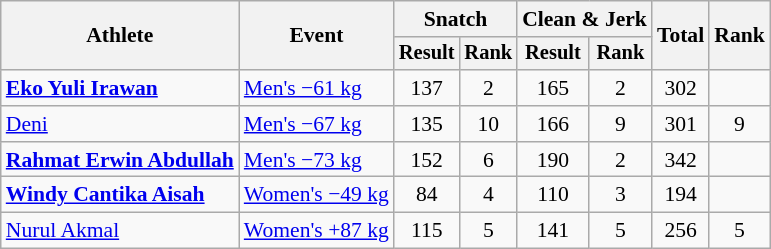<table class="wikitable" style="font-size:90%">
<tr>
<th rowspan="2">Athlete</th>
<th rowspan="2">Event</th>
<th colspan="2">Snatch</th>
<th colspan="2">Clean & Jerk</th>
<th rowspan="2">Total</th>
<th rowspan="2">Rank</th>
</tr>
<tr style="font-size:95%">
<th>Result</th>
<th>Rank</th>
<th>Result</th>
<th>Rank</th>
</tr>
<tr align=center>
<td align=left><strong><a href='#'>Eko Yuli Irawan</a></strong></td>
<td align=left><a href='#'>Men's −61 kg</a></td>
<td>137</td>
<td>2</td>
<td>165</td>
<td>2</td>
<td>302</td>
<td></td>
</tr>
<tr align=center>
<td align=left><a href='#'>Deni</a></td>
<td align=left><a href='#'>Men's −67 kg</a></td>
<td>135</td>
<td>10</td>
<td>166</td>
<td>9</td>
<td>301</td>
<td>9</td>
</tr>
<tr align=center>
<td align=left><strong><a href='#'>Rahmat Erwin Abdullah</a></strong></td>
<td align=left><a href='#'>Men's −73 kg</a></td>
<td>152</td>
<td>6</td>
<td>190</td>
<td>2</td>
<td>342</td>
<td></td>
</tr>
<tr align=center>
<td align=left><strong><a href='#'>Windy Cantika Aisah</a></strong></td>
<td align=left><a href='#'>Women's −49 kg</a></td>
<td>84</td>
<td>4</td>
<td>110</td>
<td>3</td>
<td>194</td>
<td></td>
</tr>
<tr align=center>
<td align=left><a href='#'>Nurul Akmal</a></td>
<td align=left><a href='#'>Women's +87 kg</a></td>
<td>115</td>
<td>5</td>
<td>141</td>
<td>5</td>
<td>256</td>
<td>5</td>
</tr>
</table>
